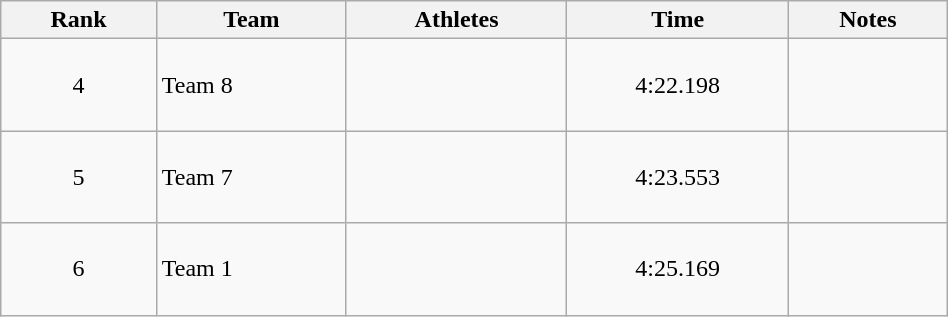<table class="wikitable sortable" style="text-align:center" width=50%>
<tr>
<th>Rank</th>
<th>Team</th>
<th>Athletes</th>
<th>Time</th>
<th>Notes</th>
</tr>
<tr>
<td>4</td>
<td align=left>Team 8</td>
<td align=left><br><br><br></td>
<td>4:22.198</td>
<td></td>
</tr>
<tr>
<td>5</td>
<td align=left>Team 7</td>
<td align=left><br><br><br></td>
<td>4:23.553</td>
<td></td>
</tr>
<tr>
<td>6</td>
<td align=left>Team 1</td>
<td align=left><br><br><br></td>
<td>4:25.169</td>
<td></td>
</tr>
</table>
